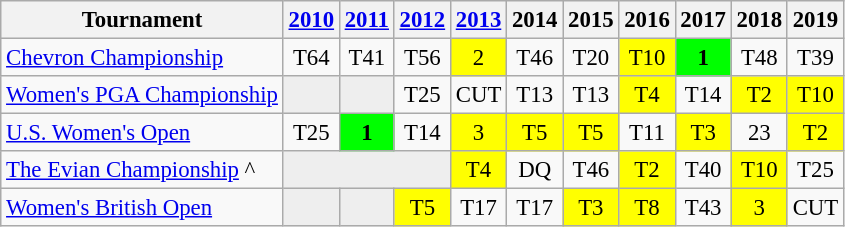<table class="wikitable" style="font-size:95%;text-align:center;">
<tr>
<th>Tournament</th>
<th><a href='#'>2010</a></th>
<th><a href='#'>2011</a></th>
<th><a href='#'>2012</a></th>
<th><a href='#'>2013</a></th>
<th>2014</th>
<th>2015</th>
<th>2016</th>
<th>2017</th>
<th>2018</th>
<th>2019</th>
</tr>
<tr>
<td align=left><a href='#'>Chevron Championship</a></td>
<td>T64</td>
<td>T41</td>
<td>T56</td>
<td style="background:yellow;">2</td>
<td>T46</td>
<td>T20</td>
<td style="background:yellow;">T10</td>
<td style="background:lime;"><strong>1</strong></td>
<td>T48</td>
<td>T39</td>
</tr>
<tr>
<td align=left><a href='#'>Women's PGA Championship</a></td>
<td style="background:#eeeeee;"></td>
<td style="background:#eeeeee;"></td>
<td>T25</td>
<td>CUT</td>
<td>T13</td>
<td>T13</td>
<td style="background:yellow;">T4</td>
<td>T14</td>
<td style="background:yellow;">T2</td>
<td style="background:yellow;">T10</td>
</tr>
<tr>
<td align=left><a href='#'>U.S. Women's Open</a></td>
<td>T25</td>
<td style="background:lime;"><strong>1</strong></td>
<td>T14</td>
<td style="background:yellow;">3</td>
<td style="background:yellow;">T5</td>
<td style="background:yellow;">T5</td>
<td>T11</td>
<td style="background:yellow;">T3</td>
<td>23</td>
<td style="background:yellow;">T2</td>
</tr>
<tr>
<td align=left><a href='#'>The Evian Championship</a> ^</td>
<td style="background:#eeeeee;" colspan=3></td>
<td style="background:yellow;">T4</td>
<td>DQ</td>
<td>T46</td>
<td style="background:yellow;">T2</td>
<td>T40</td>
<td style="background:yellow;">T10</td>
<td>T25</td>
</tr>
<tr>
<td align=left><a href='#'>Women's British Open</a></td>
<td style="background:#eeeeee;"></td>
<td style="background:#eeeeee;"></td>
<td style="background:yellow;">T5</td>
<td>T17</td>
<td>T17</td>
<td style="background:yellow;">T3</td>
<td style="background:yellow;">T8</td>
<td>T43</td>
<td style="background:yellow;">3</td>
<td>CUT</td>
</tr>
</table>
